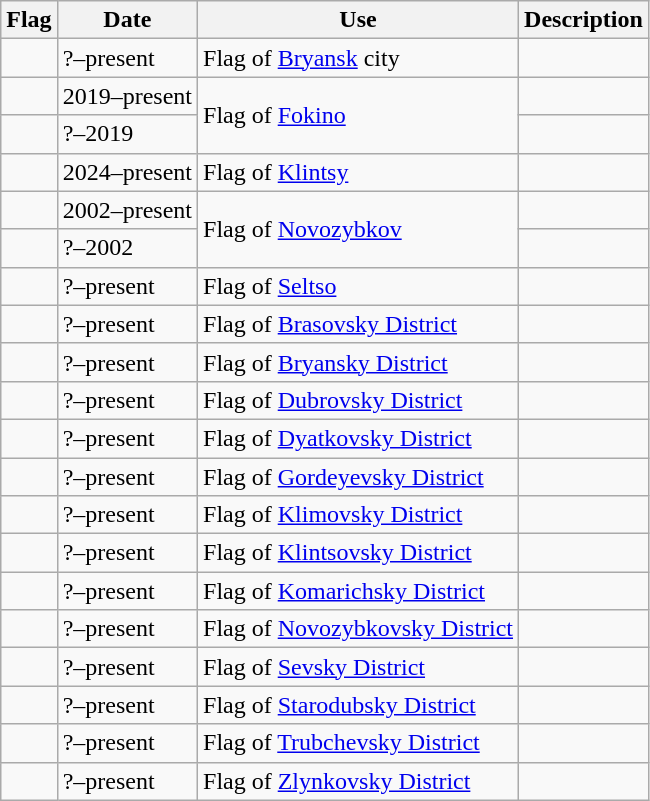<table class="wikitable">
<tr>
<th>Flag</th>
<th>Date</th>
<th>Use</th>
<th>Description</th>
</tr>
<tr>
<td></td>
<td>?–present</td>
<td>Flag of <a href='#'>Bryansk</a> city</td>
<td></td>
</tr>
<tr>
<td></td>
<td>2019–present</td>
<td rowspan="2">Flag of <a href='#'>Fokino</a></td>
<td></td>
</tr>
<tr>
<td></td>
<td>?–2019</td>
<td></td>
</tr>
<tr>
<td></td>
<td>2024–present</td>
<td>Flag of <a href='#'>Klintsy</a></td>
<td></td>
</tr>
<tr>
<td></td>
<td>2002–present</td>
<td rowspan="2">Flag of <a href='#'>Novozybkov</a></td>
<td></td>
</tr>
<tr>
<td></td>
<td>?–2002</td>
<td></td>
</tr>
<tr>
<td></td>
<td>?–present</td>
<td>Flag of <a href='#'>Seltso</a></td>
<td></td>
</tr>
<tr>
<td></td>
<td>?–present</td>
<td>Flag of <a href='#'>Brasovsky District</a></td>
<td></td>
</tr>
<tr>
<td></td>
<td>?–present</td>
<td>Flag of <a href='#'>Bryansky District</a></td>
<td></td>
</tr>
<tr>
<td></td>
<td>?–present</td>
<td>Flag of <a href='#'>Dubrovsky District</a></td>
<td></td>
</tr>
<tr>
<td></td>
<td>?–present</td>
<td>Flag of <a href='#'>Dyatkovsky District</a></td>
<td></td>
</tr>
<tr>
<td></td>
<td>?–present</td>
<td>Flag of <a href='#'>Gordeyevsky District</a></td>
<td></td>
</tr>
<tr>
<td></td>
<td>?–present</td>
<td>Flag of <a href='#'>Klimovsky District</a></td>
<td></td>
</tr>
<tr>
<td></td>
<td>?–present</td>
<td>Flag of <a href='#'>Klintsovsky District</a></td>
<td></td>
</tr>
<tr>
<td></td>
<td>?–present</td>
<td>Flag of <a href='#'>Komarichsky District</a></td>
<td></td>
</tr>
<tr>
<td></td>
<td>?–present</td>
<td>Flag of <a href='#'>Novozybkovsky District</a></td>
<td></td>
</tr>
<tr>
<td></td>
<td>?–present</td>
<td>Flag of <a href='#'>Sevsky District</a></td>
<td></td>
</tr>
<tr>
<td></td>
<td>?–present</td>
<td>Flag of <a href='#'>Starodubsky District</a></td>
<td></td>
</tr>
<tr>
<td></td>
<td>?–present</td>
<td>Flag of <a href='#'>Trubchevsky District</a></td>
<td></td>
</tr>
<tr>
<td></td>
<td>?–present</td>
<td>Flag of <a href='#'>Zlynkovsky District</a></td>
<td></td>
</tr>
</table>
